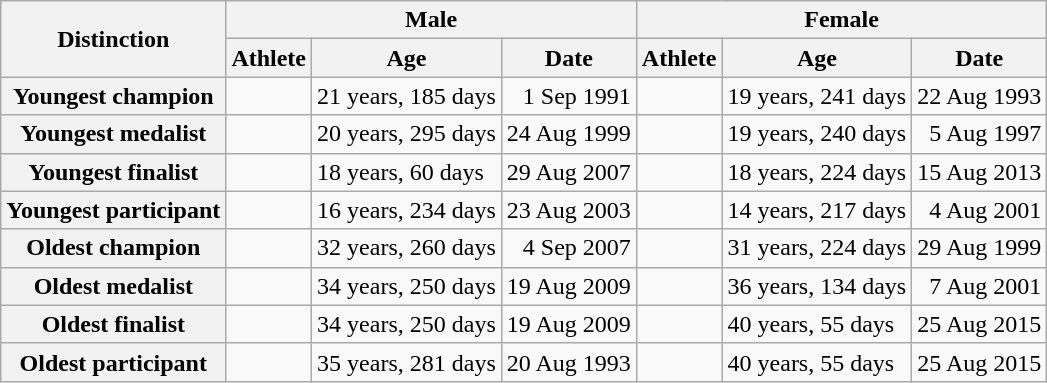<table class="wikitable" style="text-align:center">
<tr>
<th rowspan="2">Distinction</th>
<th colspan="3">Male</th>
<th colspan="3">Female</th>
</tr>
<tr>
<th>Athlete</th>
<th>Age</th>
<th>Date</th>
<th>Athlete</th>
<th>Age</th>
<th>Date</th>
</tr>
<tr>
<th>Youngest champion</th>
<td align="left"></td>
<td align="left">21 years, 185 days</td>
<td align="right">1 Sep 1991</td>
<td align="left"></td>
<td align="left">19 years, 241 days</td>
<td align="right">22 Aug 1993</td>
</tr>
<tr>
<th>Youngest medalist</th>
<td align="left"></td>
<td align="left">20 years, 295 days</td>
<td align="right">24 Aug 1999</td>
<td align="left"></td>
<td align="left">19 years, 240 days</td>
<td align="right">5 Aug 1997</td>
</tr>
<tr>
<th>Youngest finalist</th>
<td align="left"></td>
<td align="left">18 years, 60 days</td>
<td align="right">29 Aug 2007</td>
<td align="left"></td>
<td align="left">18 years, 224 days</td>
<td align="right">15 Aug 2013</td>
</tr>
<tr>
<th>Youngest participant</th>
<td align="left"></td>
<td align="left">16 years, 234 days</td>
<td align="right">23 Aug 2003</td>
<td align="left"></td>
<td align="left">14 years, 217 days</td>
<td align="right">4 Aug 2001</td>
</tr>
<tr>
<th>Oldest champion</th>
<td align="left"></td>
<td align="left">32 years, 260 days</td>
<td align="right">4 Sep 2007</td>
<td align="left"></td>
<td align="left">31 years, 224 days</td>
<td align="right">29 Aug 1999</td>
</tr>
<tr>
<th>Oldest medalist</th>
<td align="left"></td>
<td align="left">34 years, 250 days</td>
<td align="right">19 Aug 2009</td>
<td align="left"></td>
<td align="left">36 years, 134 days</td>
<td align="right">7 Aug 2001</td>
</tr>
<tr>
<th>Oldest finalist</th>
<td align="left"></td>
<td align="left">34 years, 250 days</td>
<td align="right">19 Aug 2009</td>
<td align="left"></td>
<td align="left">40 years, 55 days</td>
<td align="right">25 Aug 2015</td>
</tr>
<tr>
<th>Oldest participant</th>
<td align="left"></td>
<td align="left">35 years, 281 days</td>
<td align="right">20 Aug 1993</td>
<td align="left"></td>
<td align="left">40 years, 55 days</td>
<td align="right">25 Aug 2015</td>
</tr>
</table>
